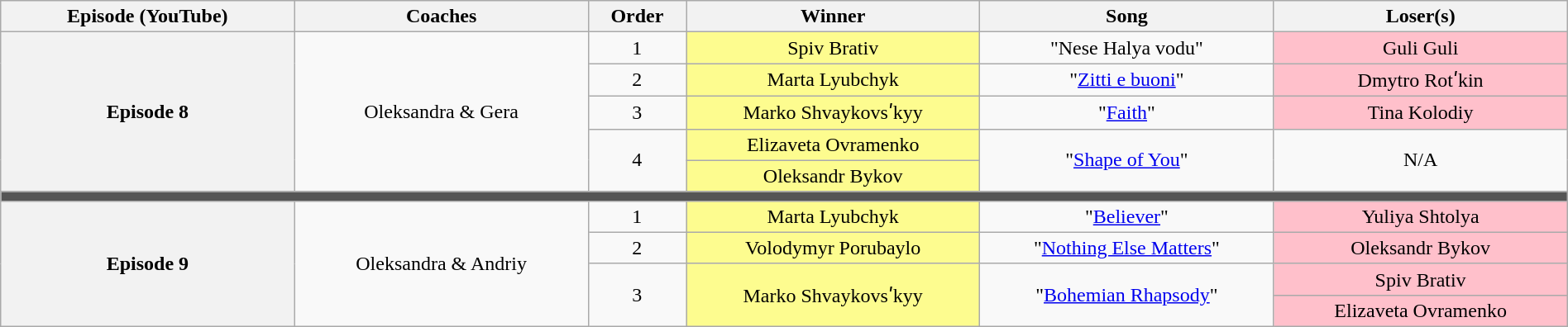<table class="wikitable" style="text-align: center; width:100%">
<tr>
<th style="width:15%">Episode (YouTube)</th>
<th style="width:15%">Coaches</th>
<th style="width:05%">Order</th>
<th style="width:15%">Winner</th>
<th style="width:15%">Song</th>
<th style="width:15%">Loser(s)</th>
</tr>
<tr>
<th rowspan="5">Episode 8<br></th>
<td rowspan="5">Oleksandra & Gera</td>
<td>1</td>
<td style="background:#fdfc8f">Spiv Brativ</td>
<td>"Nese Halya vodu"</td>
<td style="background: pink">Guli Guli</td>
</tr>
<tr>
<td>2</td>
<td style="background:#fdfc8f">Marta Lyubchyk</td>
<td>"<a href='#'>Zitti e buoni</a>"</td>
<td style="background: pink">Dmytro Rotʹkin</td>
</tr>
<tr>
<td>3</td>
<td style="background:#fdfc8f">Marko Shvaykovsʹkyy</td>
<td>"<a href='#'>Faith</a>"</td>
<td style="background: pink">Tina Kolodiy</td>
</tr>
<tr>
<td rowspan="2">4</td>
<td style="background:#fdfc8f">Elizaveta Ovramenko</td>
<td rowspan="2">"<a href='#'>Shape of You</a>"</td>
<td rowspan="2">N/A</td>
</tr>
<tr>
<td style="background:#fdfc8f">Oleksandr Bykov</td>
</tr>
<tr>
<td style="background:#555" colspan="6"></td>
</tr>
<tr>
<th rowspan="4">Episode 9<br></th>
<td rowspan="4">Oleksandra & Andriy</td>
<td>1</td>
<td style="background:#fdfc8f">Marta Lyubchyk</td>
<td>"<a href='#'>Believer</a>"</td>
<td style="background: pink">Yuliya Shtolya</td>
</tr>
<tr>
<td>2</td>
<td style="background:#fdfc8f">Volodymyr Porubaylo</td>
<td>"<a href='#'>Nothing Else Matters</a>"</td>
<td style="background: pink">Oleksandr Bykov</td>
</tr>
<tr>
<td rowspan="2">3</td>
<td rowspan="2" style="background:#fdfc8f">Marko Shvaykovsʹkyy</td>
<td rowspan="2">"<a href='#'>Bohemian Rhapsody</a>"</td>
<td style="background: pink">Spiv Brativ</td>
</tr>
<tr>
<td style="background: pink">Elizaveta Ovramenko</td>
</tr>
</table>
